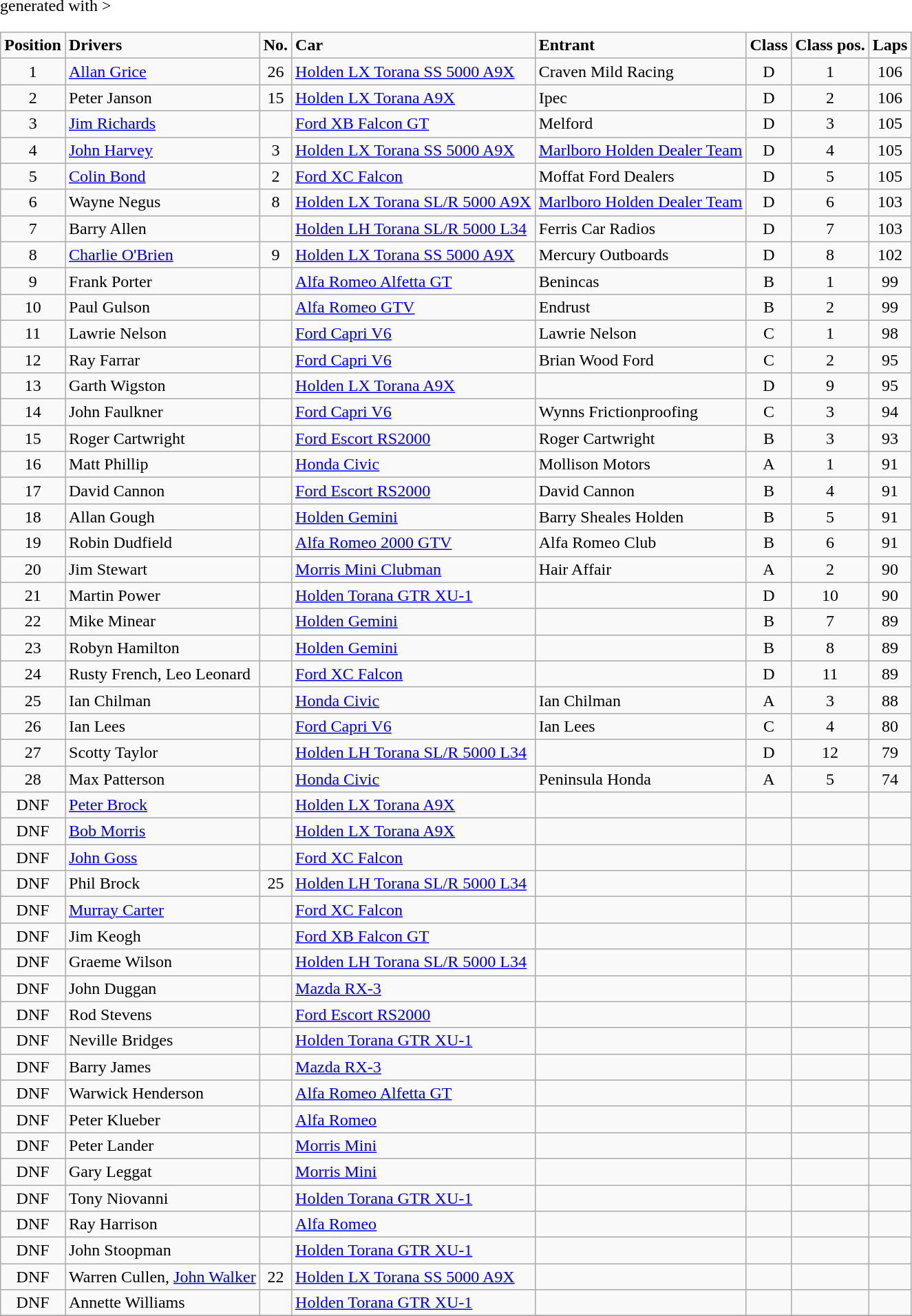<table class="wikitable" <hiddentext>generated with >
<tr style="font-weight:bold">
<td height="14" align="center">Position</td>
<td>Drivers</td>
<td align="center">No.</td>
<td>Car</td>
<td>Entrant</td>
<td align="center">Class</td>
<td align="center">Class pos.</td>
<td align="center">Laps</td>
</tr>
<tr>
<td height="14" align="center">1</td>
<td><a href='#'>Allan Grice</a></td>
<td align="center">26</td>
<td><a href='#'>Holden LX Torana SS 5000 A9X</a></td>
<td>Craven Mild Racing</td>
<td align="center">D</td>
<td align="center">1</td>
<td align="center">106</td>
</tr>
<tr>
<td height="14" align="center">2</td>
<td>Peter Janson</td>
<td align="center">15</td>
<td><a href='#'>Holden LX Torana A9X</a></td>
<td>Ipec</td>
<td align="center">D</td>
<td align="center">2</td>
<td align="center">106</td>
</tr>
<tr>
<td height="14" align="center">3</td>
<td><a href='#'>Jim Richards</a></td>
<td align="center"></td>
<td><a href='#'>Ford XB Falcon GT</a></td>
<td>Melford</td>
<td align="center">D</td>
<td align="center">3</td>
<td align="center">105</td>
</tr>
<tr>
<td height="14" align="center">4</td>
<td><a href='#'>John Harvey</a></td>
<td align="center">3</td>
<td><a href='#'>Holden LX Torana SS 5000 A9X</a></td>
<td><a href='#'>Marlboro Holden Dealer Team</a></td>
<td align="center">D</td>
<td align="center">4</td>
<td align="center">105</td>
</tr>
<tr>
<td height="14" align="center">5</td>
<td><a href='#'>Colin Bond</a></td>
<td align="center">2</td>
<td><a href='#'>Ford XC Falcon</a></td>
<td>Moffat Ford Dealers</td>
<td align="center">D</td>
<td align="center">5</td>
<td align="center">105</td>
</tr>
<tr>
<td height="14" align="center">6</td>
<td>Wayne Negus</td>
<td align="center">8</td>
<td><a href='#'>Holden LX Torana SL/R 5000 A9X</a></td>
<td><a href='#'>Marlboro Holden Dealer Team</a></td>
<td align="center">D</td>
<td align="center">6</td>
<td align="center">103</td>
</tr>
<tr>
<td height="14" align="center">7</td>
<td>Barry Allen</td>
<td align="center"></td>
<td><a href='#'>Holden LH Torana SL/R 5000 L34</a></td>
<td>Ferris Car Radios</td>
<td align="center">D</td>
<td align="center">7</td>
<td align="center">103</td>
</tr>
<tr>
<td height="14" align="center">8</td>
<td><a href='#'>Charlie O'Brien</a></td>
<td align="center">9</td>
<td><a href='#'>Holden LX Torana SS 5000 A9X</a></td>
<td>Mercury Outboards</td>
<td align="center">D</td>
<td align="center">8</td>
<td align="center">102</td>
</tr>
<tr>
<td height="14" align="center">9</td>
<td>Frank Porter</td>
<td></td>
<td><a href='#'>Alfa Romeo Alfetta GT</a></td>
<td>Benincas</td>
<td align="center">B</td>
<td align="center">1</td>
<td align="center">99</td>
</tr>
<tr>
<td height="14" align="center">10</td>
<td>Paul Gulson</td>
<td></td>
<td><a href='#'>Alfa Romeo GTV</a></td>
<td>Endrust</td>
<td align="center">B</td>
<td align="center">2</td>
<td align="center">99</td>
</tr>
<tr>
<td height="14" align="center">11</td>
<td>Lawrie Nelson</td>
<td></td>
<td><a href='#'>Ford Capri V6</a></td>
<td>Lawrie Nelson</td>
<td align="center">C</td>
<td align="center">1</td>
<td align="center">98</td>
</tr>
<tr>
<td height="14" align="center">12</td>
<td>Ray Farrar</td>
<td></td>
<td><a href='#'>Ford Capri V6</a></td>
<td>Brian Wood Ford</td>
<td align="center">C</td>
<td align="center">2</td>
<td align="center">95</td>
</tr>
<tr>
<td height="14" align="center">13</td>
<td>Garth Wigston</td>
<td></td>
<td><a href='#'>Holden LX Torana A9X</a></td>
<td></td>
<td align="center">D</td>
<td align="center">9</td>
<td align="center">95</td>
</tr>
<tr>
<td height="14" align="center">14</td>
<td>John Faulkner</td>
<td></td>
<td><a href='#'>Ford Capri V6</a></td>
<td>Wynns Frictionproofing</td>
<td align="center">C</td>
<td align="center">3</td>
<td align="center">94</td>
</tr>
<tr>
<td height="14" align="center">15</td>
<td>Roger Cartwright</td>
<td></td>
<td><a href='#'>Ford Escort RS2000</a></td>
<td>Roger Cartwright</td>
<td align="center">B</td>
<td align="center">3</td>
<td align="center">93</td>
</tr>
<tr>
<td height="14" align="center">16</td>
<td>Matt Phillip</td>
<td></td>
<td><a href='#'>Honda Civic</a></td>
<td>Mollison Motors</td>
<td align="center">A</td>
<td align="center">1</td>
<td align="center">91</td>
</tr>
<tr>
<td height="14" align="center">17</td>
<td>David Cannon</td>
<td></td>
<td><a href='#'>Ford Escort RS2000</a></td>
<td>David Cannon</td>
<td align="center">B</td>
<td align="center">4</td>
<td align="center">91</td>
</tr>
<tr>
<td height="14" align="center">18</td>
<td>Allan Gough</td>
<td></td>
<td><a href='#'>Holden Gemini</a></td>
<td>Barry Sheales Holden</td>
<td align="center">B</td>
<td align="center">5</td>
<td align="center">91</td>
</tr>
<tr>
<td height="14" align="center">19</td>
<td>Robin Dudfield</td>
<td></td>
<td><a href='#'>Alfa Romeo 2000 GTV</a></td>
<td>Alfa Romeo Club</td>
<td align="center">B</td>
<td align="center">6</td>
<td align="center">91</td>
</tr>
<tr>
<td height="14" align="center">20</td>
<td>Jim Stewart</td>
<td></td>
<td><a href='#'>Morris Mini Clubman</a></td>
<td>Hair Affair</td>
<td align="center">A</td>
<td align="center">2</td>
<td align="center">90</td>
</tr>
<tr>
<td height="14" align="center">21</td>
<td>Martin Power</td>
<td></td>
<td><a href='#'>Holden Torana GTR XU-1</a></td>
<td></td>
<td align="center">D</td>
<td align="center">10</td>
<td align="center">90</td>
</tr>
<tr>
<td height="14" align="center">22</td>
<td>Mike Minear</td>
<td></td>
<td><a href='#'>Holden Gemini</a></td>
<td></td>
<td align="center">B</td>
<td align="center">7</td>
<td align="center">89</td>
</tr>
<tr>
<td height="14" align="center">23</td>
<td>Robyn Hamilton</td>
<td></td>
<td><a href='#'>Holden Gemini</a></td>
<td></td>
<td align="center">B</td>
<td align="center">8</td>
<td align="center">89</td>
</tr>
<tr>
<td height="14" align="center">24</td>
<td>Rusty French, Leo Leonard</td>
<td></td>
<td><a href='#'>Ford XC Falcon</a></td>
<td></td>
<td align="center">D</td>
<td align="center">11</td>
<td align="center">89</td>
</tr>
<tr>
<td height="14" align="center">25</td>
<td>Ian Chilman</td>
<td></td>
<td><a href='#'>Honda Civic</a></td>
<td>Ian Chilman</td>
<td align="center">A</td>
<td align="center">3</td>
<td align="center">88</td>
</tr>
<tr>
<td height="14" align="center">26</td>
<td>Ian Lees</td>
<td></td>
<td><a href='#'>Ford Capri V6</a></td>
<td>Ian Lees</td>
<td align="center">C</td>
<td align="center">4</td>
<td align="center">80</td>
</tr>
<tr>
<td height="14" align="center">27</td>
<td>Scotty Taylor</td>
<td></td>
<td><a href='#'>Holden LH Torana SL/R 5000 L34</a></td>
<td></td>
<td align="center">D</td>
<td align="center">12</td>
<td align="center">79</td>
</tr>
<tr>
<td height="14" align="center">28</td>
<td>Max Patterson</td>
<td></td>
<td><a href='#'>Honda Civic</a></td>
<td>Peninsula Honda</td>
<td align="center">A</td>
<td align="center">5</td>
<td align="center">74</td>
</tr>
<tr>
<td height="14" align="center">DNF</td>
<td><a href='#'>Peter Brock</a></td>
<td></td>
<td><a href='#'>Holden LX Torana A9X</a></td>
<td></td>
<td></td>
<td></td>
<td></td>
</tr>
<tr>
<td height="14" align="center">DNF</td>
<td><a href='#'>Bob Morris</a></td>
<td></td>
<td><a href='#'>Holden LX Torana A9X</a></td>
<td></td>
<td></td>
<td></td>
<td></td>
</tr>
<tr>
<td height="14" align="center">DNF</td>
<td><a href='#'>John Goss</a></td>
<td></td>
<td><a href='#'>Ford XC Falcon</a></td>
<td></td>
<td></td>
<td></td>
<td></td>
</tr>
<tr>
<td height="14" align="center">DNF</td>
<td>Phil Brock</td>
<td align="center">25</td>
<td><a href='#'>Holden LH Torana SL/R 5000 L34</a></td>
<td></td>
<td></td>
<td></td>
<td></td>
</tr>
<tr>
<td height="14" align="center">DNF</td>
<td><a href='#'>Murray Carter</a></td>
<td align="center"></td>
<td><a href='#'>Ford XC Falcon</a></td>
<td></td>
<td></td>
<td></td>
<td></td>
</tr>
<tr>
<td height="14" align="center">DNF</td>
<td>Jim Keogh</td>
<td></td>
<td><a href='#'>Ford XB Falcon GT</a></td>
<td></td>
<td></td>
<td></td>
<td></td>
</tr>
<tr>
<td height="14" align="center">DNF</td>
<td>Graeme Wilson</td>
<td></td>
<td><a href='#'>Holden LH Torana SL/R 5000 L34</a></td>
<td></td>
<td></td>
<td></td>
<td></td>
</tr>
<tr>
<td height="14" align="center">DNF</td>
<td>John Duggan</td>
<td></td>
<td><a href='#'>Mazda RX-3</a></td>
<td></td>
<td></td>
<td></td>
<td></td>
</tr>
<tr>
<td height="14" align="center">DNF</td>
<td>Rod Stevens</td>
<td></td>
<td><a href='#'>Ford Escort RS2000</a></td>
<td></td>
<td></td>
<td></td>
<td></td>
</tr>
<tr>
<td height="14" align="center">DNF</td>
<td>Neville Bridges</td>
<td></td>
<td><a href='#'>Holden Torana GTR XU-1</a></td>
<td></td>
<td></td>
<td></td>
<td></td>
</tr>
<tr>
<td height="14" align="center">DNF</td>
<td>Barry James</td>
<td></td>
<td><a href='#'>Mazda RX-3</a></td>
<td></td>
<td></td>
<td></td>
<td></td>
</tr>
<tr>
<td height="14" align="center">DNF</td>
<td>Warwick Henderson</td>
<td align="center"></td>
<td><a href='#'>Alfa Romeo Alfetta GT</a></td>
<td></td>
<td></td>
<td></td>
<td></td>
</tr>
<tr>
<td height="14" align="center">DNF</td>
<td>Peter Klueber</td>
<td align="center"></td>
<td><a href='#'>Alfa Romeo</a></td>
<td></td>
<td></td>
<td></td>
<td></td>
</tr>
<tr>
<td height="14" align="center">DNF</td>
<td>Peter Lander</td>
<td align="center"></td>
<td><a href='#'>Morris Mini</a></td>
<td></td>
<td></td>
<td></td>
<td></td>
</tr>
<tr>
<td height="14" align="center">DNF</td>
<td>Gary Leggat</td>
<td align="center"></td>
<td><a href='#'>Morris Mini</a></td>
<td></td>
<td></td>
<td></td>
<td></td>
</tr>
<tr>
<td height="14" align="center">DNF</td>
<td>Tony Niovanni</td>
<td align="center"></td>
<td><a href='#'>Holden Torana GTR XU-1</a></td>
<td></td>
<td></td>
<td></td>
<td></td>
</tr>
<tr>
<td height="14" align="center">DNF</td>
<td>Ray Harrison</td>
<td align="center"></td>
<td><a href='#'>Alfa Romeo</a></td>
<td></td>
<td></td>
<td></td>
<td></td>
</tr>
<tr>
<td height="14" align="center">DNF</td>
<td>John Stoopman</td>
<td align="center"></td>
<td><a href='#'>Holden Torana GTR XU-1</a></td>
<td></td>
<td></td>
<td></td>
<td></td>
</tr>
<tr>
<td height="14" align="center">DNF</td>
<td>Warren Cullen, <a href='#'>John Walker</a></td>
<td align="center">22</td>
<td><a href='#'>Holden LX Torana SS 5000 A9X</a></td>
<td></td>
<td></td>
<td></td>
<td></td>
</tr>
<tr>
<td height="14" align="center">DNF</td>
<td>Annette Williams</td>
<td align="center"></td>
<td><a href='#'>Holden Torana GTR XU-1</a>  </td>
<td></td>
<td></td>
<td></td>
<td></td>
</tr>
<tr>
</tr>
</table>
